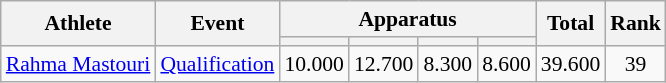<table class="wikitable" style="font-size:90%">
<tr>
<th rowspan=2>Athlete</th>
<th rowspan=2>Event</th>
<th colspan =4>Apparatus</th>
<th rowspan=2>Total</th>
<th rowspan=2>Rank</th>
</tr>
<tr style="font-size:95%">
<th></th>
<th></th>
<th></th>
<th></th>
</tr>
<tr align=center>
<td align=left><a href='#'>Rahma Mastouri</a></td>
<td align=left><a href='#'>Qualification</a></td>
<td>10.000</td>
<td>12.700</td>
<td>8.300</td>
<td>8.600</td>
<td>39.600</td>
<td>39</td>
</tr>
</table>
